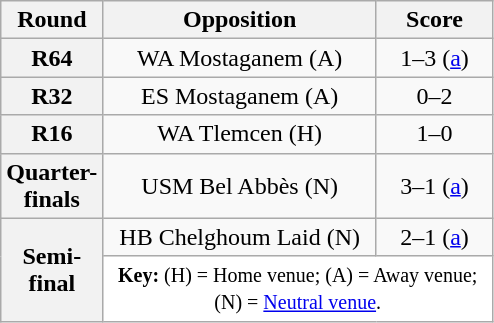<table class="wikitable plainrowheaders" style="text-align:center;margin:0">
<tr>
<th scope="col" style="width:35px">Round</th>
<th scope="col" style="width:175px">Opposition</th>
<th scope="col" style="width:70px">Score</th>
</tr>
<tr>
<th scope=row style="text-align:center">R64</th>
<td>WA Mostaganem (A)</td>
<td>1–3 (<a href='#'>a</a>)</td>
</tr>
<tr>
<th scope=row style="text-align:center">R32</th>
<td>ES Mostaganem (A)</td>
<td>0–2</td>
</tr>
<tr>
<th scope=row style="text-align:center">R16</th>
<td>WA Tlemcen (H)</td>
<td>1–0</td>
</tr>
<tr>
<th scope=row style="text-align:center">Quarter-finals</th>
<td>USM Bel Abbès (N)</td>
<td>3–1 (<a href='#'>a</a>)</td>
</tr>
<tr>
<th scope=row style="text-align:center" rowspan="2">Semi-final</th>
<td>HB Chelghoum Laid (N)</td>
<td>2–1 (<a href='#'>a</a>)</td>
</tr>
<tr>
<td colspan="3" style="background:white;"><small><strong>Key:</strong> (H) = Home venue; (A) = Away venue; (N) = <a href='#'>Neutral venue</a>.</small></td>
</tr>
</table>
